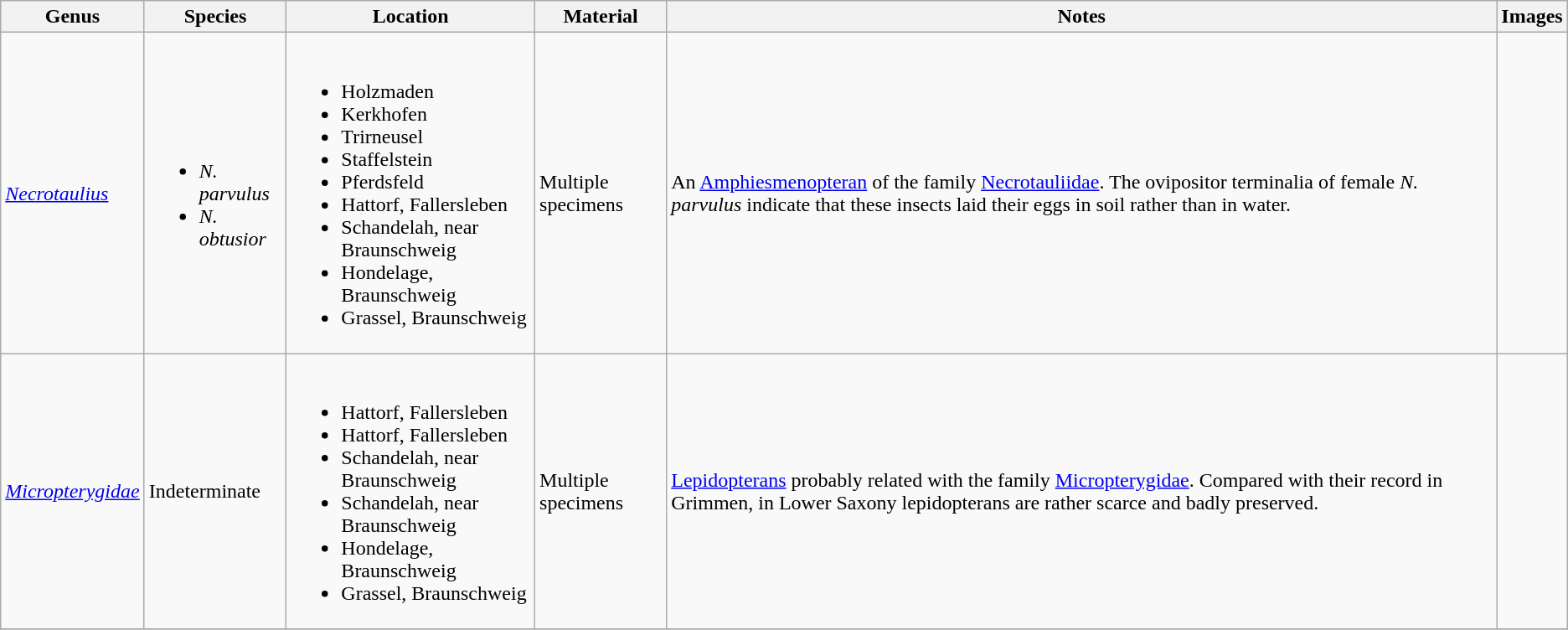<table class="wikitable">
<tr>
<th>Genus</th>
<th>Species</th>
<th>Location</th>
<th>Material</th>
<th>Notes</th>
<th>Images</th>
</tr>
<tr>
<td><em><a href='#'>Necrotaulius</a></em></td>
<td><br><ul><li><em>N. parvulus</em></li><li><em>N. obtusior</em></li></ul></td>
<td><br><ul><li>Holzmaden</li><li>Kerkhofen</li><li>Trirneusel</li><li>Staffelstein</li><li>Pferdsfeld</li><li>Hattorf, Fallersleben</li><li>Schandelah, near Braunschweig</li><li>Hondelage, Braunschweig</li><li>Grassel, Braunschweig</li></ul></td>
<td>Multiple specimens</td>
<td>An <a href='#'>Amphiesmenopteran</a> of the family <a href='#'>Necrotauliidae</a>. The ovipositor terminalia of female <em>N. parvulus</em> indicate that these insects laid their eggs in soil rather than in water.</td>
<td></td>
</tr>
<tr>
<td><em><a href='#'>Micropterygidae</a></em></td>
<td>Indeterminate</td>
<td><br><ul><li>Hattorf, Fallersleben</li><li>Hattorf, Fallersleben</li><li>Schandelah, near Braunschweig</li><li>Schandelah, near Braunschweig</li><li>Hondelage, Braunschweig</li><li>Grassel, Braunschweig</li></ul></td>
<td>Multiple specimens</td>
<td><a href='#'>Lepidopterans</a> probably related with the family <a href='#'>Micropterygidae</a>. Compared with their record in Grimmen, in Lower Saxony lepidopterans are rather scarce and badly preserved.</td>
<td></td>
</tr>
<tr>
</tr>
</table>
